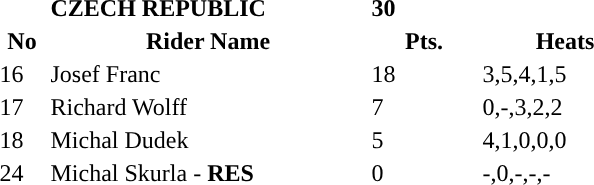<table class="toccolours">
<tr>
<td></td>
<td><strong>CZECH REPUBLIC</strong></td>
<td><strong>30</strong></td>
</tr>
<tr style="background-color:">
<th width=30px>No</th>
<th width=210px>Rider Name</th>
<th width=70px>Pts.</th>
<th width=110px>Heats</th>
</tr>
<tr style="background-color:">
<td>16</td>
<td>Josef Franc</td>
<td>18</td>
<td>3,5,4,1,5</td>
</tr>
<tr style="background-color:">
<td>17</td>
<td>Richard Wolff</td>
<td>7</td>
<td>0,-,3,2,2</td>
</tr>
<tr style="background-color:">
<td>18</td>
<td>Michal Dudek</td>
<td>5</td>
<td>4,1,0,0,0</td>
</tr>
<tr style="background-color:">
<td>24</td>
<td>Michal Skurla - <strong>RES</strong></td>
<td>0</td>
<td>-,0,-,-,-</td>
</tr>
</table>
